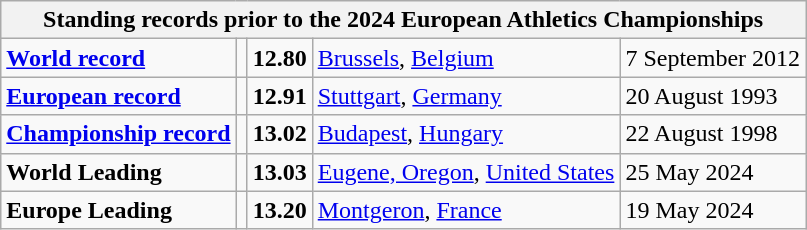<table class="wikitable">
<tr>
<th colspan="5">Standing records prior to the 2024 European Athletics Championships</th>
</tr>
<tr>
<td><strong><a href='#'>World record</a></strong></td>
<td></td>
<td><strong>12.80</strong></td>
<td><a href='#'>Brussels</a>, <a href='#'>Belgium</a></td>
<td>7 September 2012</td>
</tr>
<tr>
<td><strong><a href='#'>European record</a></strong></td>
<td></td>
<td><strong>12.91</strong></td>
<td><a href='#'>Stuttgart</a>, <a href='#'>Germany</a></td>
<td>20 August 1993</td>
</tr>
<tr>
<td><strong><a href='#'>Championship record</a></strong></td>
<td></td>
<td><strong>13.02</strong></td>
<td><a href='#'>Budapest</a>, <a href='#'>Hungary</a></td>
<td>22 August 1998</td>
</tr>
<tr>
<td><strong>World Leading</strong></td>
<td></td>
<td><strong>13.03</strong></td>
<td><a href='#'>Eugene, Oregon</a>, <a href='#'>United States</a></td>
<td>25 May 2024</td>
</tr>
<tr>
<td><strong>Europe Leading</strong></td>
<td></td>
<td><strong>13.20</strong></td>
<td><a href='#'>Montgeron</a>, <a href='#'>France</a></td>
<td>19 May 2024</td>
</tr>
</table>
